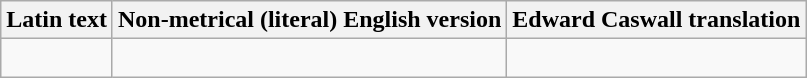<table class="wikitable">
<tr>
<th>Latin text</th>
<th>Non-metrical (literal) English version</th>
<th>Edward Caswall translation</th>
</tr>
<tr>
<td><br></td>
<td><br></td>
<td><br></td>
</tr>
</table>
